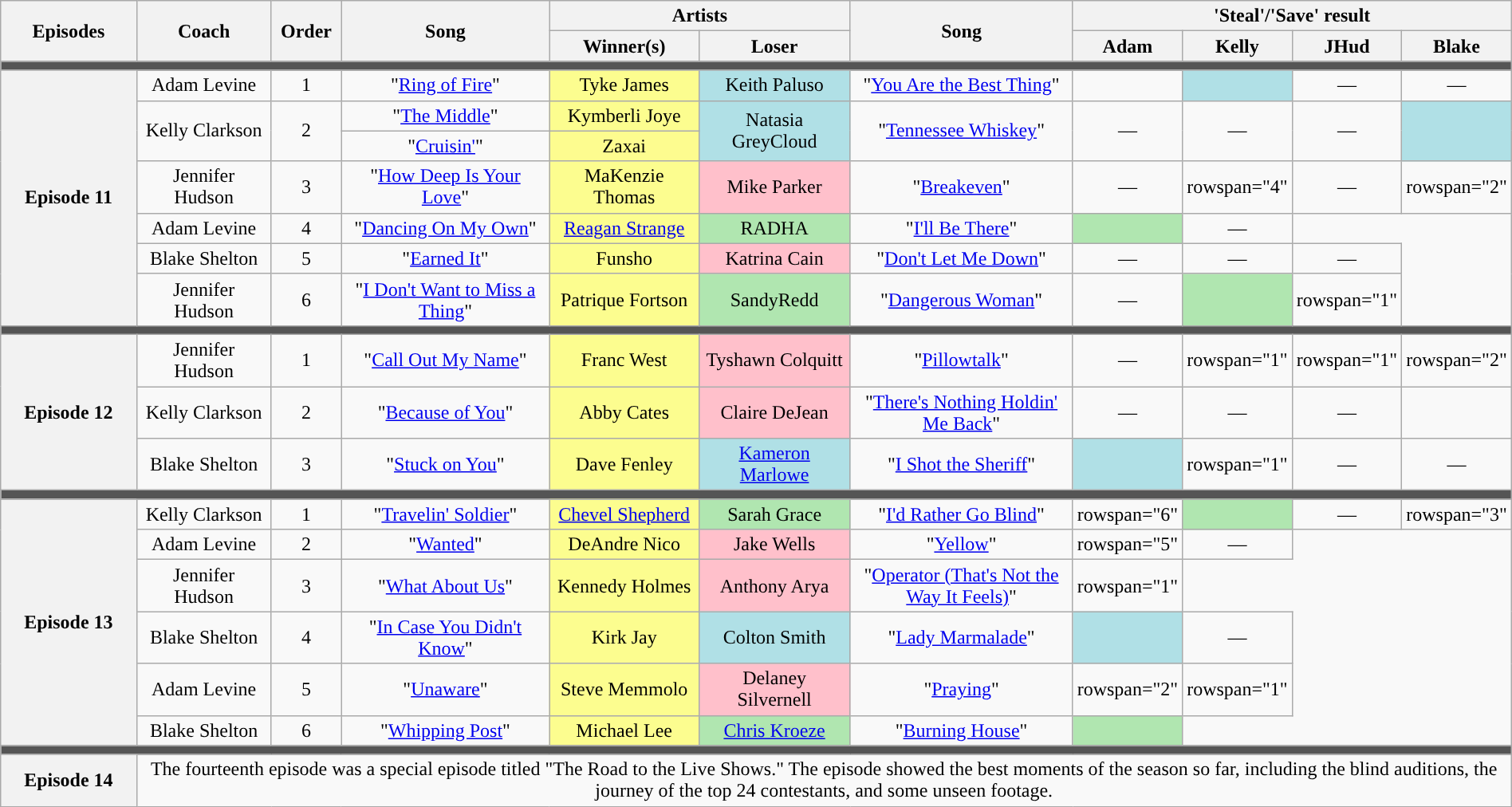<table class="wikitable" style="text-align: center; width:100%;">
<tr>
<th rowspan="2" style="width:11%;">Episodes</th>
<th rowspan="2" style="width:11%;">Coach</th>
<th rowspan="2" style="width:05%;">Order</th>
<th rowspan="2" style="width:18%;">Song</th>
<th colspan="2" style="width:22%;">Artists</th>
<th rowspan="2" style="width:19%;">Song</th>
<th colspan="4" style="width:12%;">'Steal'/'Save' result</th>
</tr>
<tr>
<th style="width:12%;">Winner(s)</th>
<th style="width:12%;">Loser</th>
<th style="width:03%;">Adam</th>
<th style="width:03%;">Kelly</th>
<th style="width:03%;">JHud</th>
<th style="width:03%;">Blake</th>
</tr>
<tr>
<td colspan="11" style="background:#555;"></td>
</tr>
<tr>
<th rowspan="7">Episode 11 <br><small></small></th>
<td>Adam Levine</td>
<td>1</td>
<td>"<a href='#'>Ring of Fire</a>"</td>
<td style="background:#FCFD8F;">Tyke James</td>
<td style="background:#b0e0e6;">Keith Paluso</td>
<td>"<a href='#'>You Are the Best Thing</a>"</td>
<td><strong></strong></td>
<td bgcolor=#b0e0e6><strong></strong></td>
<td>—</td>
<td>—</td>
</tr>
<tr>
<td rowspan="2">Kelly Clarkson</td>
<td rowspan="2">2</td>
<td>"<a href='#'>The Middle</a>"</td>
<td style="background:#FCFD8F;">Kymberli Joye</td>
<td rowspan="2" style="background:#b0e0e6;">Natasia GreyCloud</td>
<td rowspan="2">"<a href='#'>Tennessee Whiskey</a>"</td>
<td rowspan="2">—</td>
<td rowspan="2">—</td>
<td rowspan="2">—</td>
<td rowspan="2" bgcolor=#b0e0e6><strong></strong></td>
</tr>
<tr>
<td>"<a href='#'>Cruisin'</a>"</td>
<td style="background:#fdfc8f;">Zaxai</td>
</tr>
<tr>
<td>Jennifer Hudson</td>
<td>3</td>
<td>"<a href='#'>How Deep Is Your Love</a>"</td>
<td style="background:#FCFD8F;">MaKenzie Thomas</td>
<td style="background:pink;">Mike Parker</td>
<td>"<a href='#'>Breakeven</a>"</td>
<td>—</td>
<td>rowspan="4" </td>
<td>—</td>
<td>rowspan="2" </td>
</tr>
<tr>
<td>Adam Levine</td>
<td>4</td>
<td>"<a href='#'>Dancing On My Own</a>"</td>
<td style="background:#FCFD8F;"><a href='#'>Reagan Strange</a></td>
<td style="background:#b0e6b0;">RADHA</td>
<td>"<a href='#'>I'll Be There</a>"</td>
<td style="background:#b0e6b0;"><strong></strong></td>
<td>—</td>
</tr>
<tr>
<td>Blake Shelton</td>
<td>5</td>
<td>"<a href='#'>Earned It</a>"</td>
<td style="background:#FCFD8F;">Funsho</td>
<td style="background:pink;">Katrina Cain</td>
<td>"<a href='#'>Don't Let Me Down</a>"</td>
<td>—</td>
<td>—</td>
<td>—</td>
</tr>
<tr>
<td>Jennifer Hudson</td>
<td>6</td>
<td>"<a href='#'>I Don't Want to Miss a Thing</a>"</td>
<td style="background:#FCFD8F;">Patrique Fortson</td>
<td style="background:#b0e6b0;">SandyRedd</td>
<td>"<a href='#'>Dangerous Woman</a>"</td>
<td>—</td>
<td style="background:#b0e6b0;"><strong></strong></td>
<td>rowspan="1" </td>
</tr>
<tr>
<td colspan="11" style="background:#555;"></td>
</tr>
<tr>
<th rowspan="3">Episode 12 <br><small></small></th>
<td>Jennifer Hudson</td>
<td>1</td>
<td>"<a href='#'>Call Out My Name</a>"</td>
<td style="background:#FCFD8F;">Franc West</td>
<td style="background:pink;">Tyshawn Colquitt</td>
<td>"<a href='#'>Pillowtalk</a>"</td>
<td>—</td>
<td>rowspan="1" </td>
<td>rowspan="1" </td>
<td>rowspan="2" </td>
</tr>
<tr>
<td>Kelly Clarkson</td>
<td>2</td>
<td>"<a href='#'>Because of You</a>"</td>
<td style="background:#FCFD8F;">Abby Cates</td>
<td style="background:pink;">Claire DeJean</td>
<td>"<a href='#'>There's Nothing Holdin' Me Back</a>"</td>
<td>—</td>
<td>—</td>
<td>—</td>
</tr>
<tr>
<td>Blake Shelton</td>
<td>3</td>
<td>"<a href='#'>Stuck on You</a>"</td>
<td style="background:#FCFD8F;">Dave Fenley</td>
<td style="background:#b0e0e6;"><a href='#'>Kameron Marlowe</a></td>
<td>"<a href='#'>I Shot the Sheriff</a>"</td>
<td bgcolor=#b0e0e6><strong></strong></td>
<td>rowspan="1" </td>
<td>—</td>
<td>—</td>
</tr>
<tr>
<td colspan="11" style="background:#555;"></td>
</tr>
<tr>
<th rowspan="6">Episode 13 <br><small></small></th>
<td>Kelly Clarkson</td>
<td>1</td>
<td>"<a href='#'>Travelin' Soldier</a>"</td>
<td style="background:#FCFD8F;"><a href='#'>Chevel Shepherd</a></td>
<td style="background:#b0e6b0;">Sarah Grace</td>
<td>"<a href='#'>I'd Rather Go Blind</a>"</td>
<td>rowspan="6" </td>
<td style="background:#b0e6b0;"><strong></strong></td>
<td>—</td>
<td>rowspan="3" </td>
</tr>
<tr>
<td>Adam Levine</td>
<td>2</td>
<td>"<a href='#'>Wanted</a>"</td>
<td style="background:#FCFD8F;">DeAndre Nico</td>
<td style="background:pink;">Jake Wells</td>
<td>"<a href='#'>Yellow</a>"</td>
<td>rowspan="5" </td>
<td>—</td>
</tr>
<tr>
<td>Jennifer Hudson</td>
<td>3</td>
<td>"<a href='#'>What About Us</a>"</td>
<td style="background:#FCFD8F;">Kennedy Holmes</td>
<td style="background:pink;">Anthony Arya</td>
<td>"<a href='#'>Operator (That's Not the Way It Feels)</a>"</td>
<td>rowspan="1" </td>
</tr>
<tr>
<td>Blake Shelton</td>
<td>4</td>
<td>"<a href='#'>In Case You Didn't Know</a>"</td>
<td style="background:#FCFD8F;">Kirk Jay</td>
<td style="background:#b0e0e6;">Colton Smith</td>
<td>"<a href='#'>Lady Marmalade</a>"</td>
<td bgcolor=#b0e0e6><strong></strong></td>
<td>—</td>
</tr>
<tr>
<td>Adam Levine</td>
<td>5</td>
<td>"<a href='#'>Unaware</a>"</td>
<td style="background:#FCFD8F;">Steve Memmolo</td>
<td style="background:pink;">Delaney Silvernell</td>
<td>"<a href='#'>Praying</a>"</td>
<td>rowspan="2" </td>
<td>rowspan="1" </td>
</tr>
<tr>
<td>Blake Shelton</td>
<td>6</td>
<td>"<a href='#'>Whipping Post</a>"</td>
<td style="background:#FCFD8F;">Michael Lee</td>
<td style="background:#b0e6b0;"><a href='#'>Chris Kroeze</a></td>
<td>"<a href='#'>Burning House</a>"</td>
<td style="background:#b0e6b0;"><strong></strong></td>
</tr>
<tr>
<td colspan="11" style="background:#555;"></td>
</tr>
<tr>
<th>Episode 14 <br><small></small></th>
<td colspan="10">The fourteenth episode was a special episode titled "The Road to the Live Shows." The episode showed the best moments of the season so far, including the blind auditions, the journey of the top 24 contestants, and some unseen footage.</td>
</tr>
</table>
